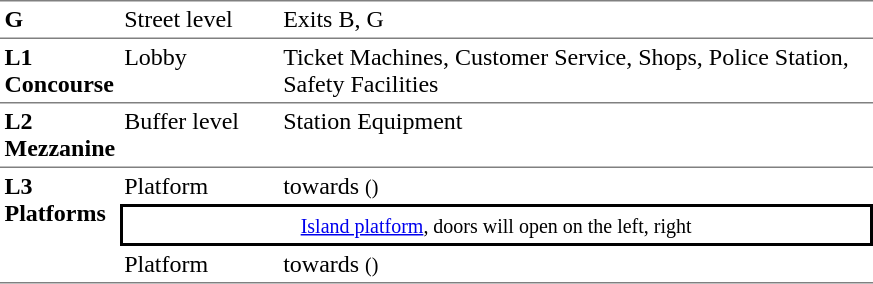<table table border=0 cellspacing=0 cellpadding=3>
<tr>
<td style="border-top:solid 1px gray;" width=50 valign=top><strong>G</strong></td>
<td style="border-top:solid 1px gray;" width=100 valign=top>Street level</td>
<td style="border-top:solid 1px gray;" width=390 valign=top>Exits B, G</td>
</tr>
<tr>
<td style="border-bottom:solid 1px gray; border-top:solid 1px gray;" valign=top><strong>L1<br>Concourse</strong></td>
<td style="border-bottom:solid 1px gray; border-top:solid 1px gray;" valign=top>Lobby</td>
<td style="border-bottom:solid 1px gray; border-top:solid 1px gray;" valign=top>Ticket Machines, Customer Service, Shops, Police Station, Safety Facilities</td>
</tr>
<tr>
<td style="border-bottom:solid 1px gray;" valign=top><strong>L2<br>Mezzanine</strong></td>
<td style="border-bottom:solid 1px gray;" valign=top>Buffer level</td>
<td style="border-bottom:solid 1px gray;" valign=top>Station Equipment</td>
</tr>
<tr>
<td style="border-bottom:solid 1px gray;" valign=top width=50 rowspan=3><strong>L3<br>Platforms</strong></td>
<td>Platform </td>
<td> towards  <small>()</small> </td>
</tr>
<tr>
<td style="border-top:solid 2px black;border-right:solid 2px black;border-left:solid 2px black;border-bottom:solid 2px black;text-align:center;" colspan=2><small><a href='#'>Island platform</a>, doors will open on the left, right</small></td>
</tr>
<tr>
<td style="border-bottom:solid 1px gray;">Platform </td>
<td style="border-bottom:solid 1px gray;"> towards  <small>()</small> </td>
</tr>
</table>
